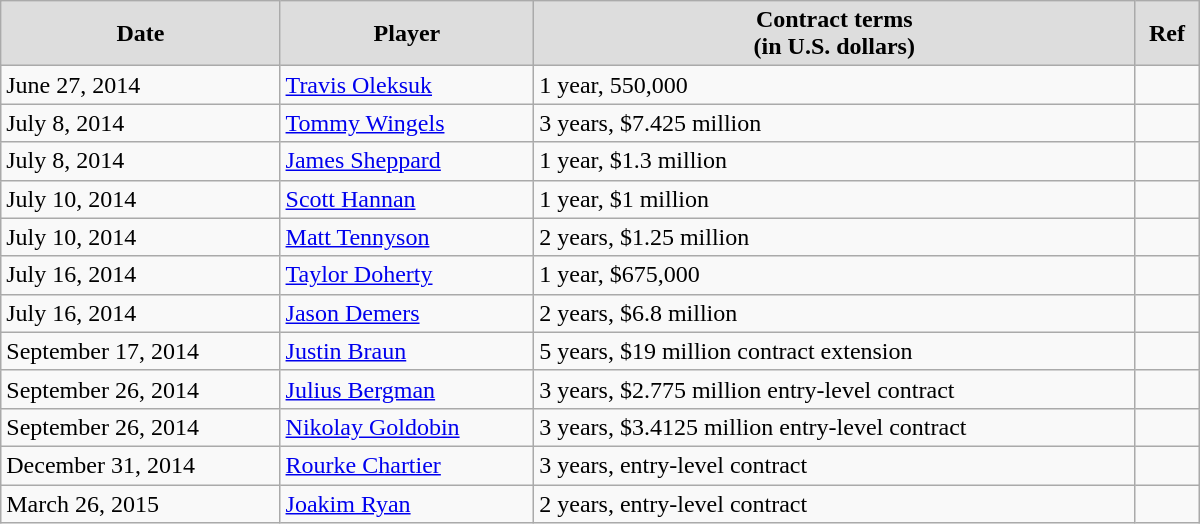<table class="wikitable" style="border-collapse: collapse; width: 50em; padding: 3;">
<tr align="center" bgcolor="#dddddd">
<td><strong>Date</strong></td>
<td><strong>Player</strong></td>
<td><strong>Contract terms</strong><br><strong>(in U.S. dollars)</strong></td>
<td><strong>Ref</strong></td>
</tr>
<tr>
<td>June 27, 2014</td>
<td><a href='#'>Travis Oleksuk</a></td>
<td>1 year, 550,000</td>
<td></td>
</tr>
<tr>
<td>July 8, 2014</td>
<td><a href='#'>Tommy Wingels</a></td>
<td>3 years, $7.425 million</td>
<td></td>
</tr>
<tr>
<td>July 8, 2014</td>
<td><a href='#'>James Sheppard</a></td>
<td>1 year, $1.3 million</td>
<td></td>
</tr>
<tr>
<td>July 10, 2014</td>
<td><a href='#'>Scott Hannan</a></td>
<td>1 year, $1 million</td>
<td></td>
</tr>
<tr>
<td>July 10, 2014</td>
<td><a href='#'>Matt Tennyson</a></td>
<td>2 years, $1.25 million</td>
<td></td>
</tr>
<tr>
<td>July 16, 2014</td>
<td><a href='#'>Taylor Doherty</a></td>
<td>1 year, $675,000</td>
<td></td>
</tr>
<tr>
<td>July 16, 2014</td>
<td><a href='#'>Jason Demers</a></td>
<td>2 years, $6.8 million</td>
<td></td>
</tr>
<tr>
<td>September 17, 2014</td>
<td><a href='#'>Justin Braun</a></td>
<td>5 years, $19 million contract extension</td>
<td></td>
</tr>
<tr>
<td>September 26, 2014</td>
<td><a href='#'>Julius Bergman</a></td>
<td>3 years, $2.775 million entry-level contract</td>
<td></td>
</tr>
<tr>
<td>September 26, 2014</td>
<td><a href='#'>Nikolay Goldobin</a></td>
<td>3 years, $3.4125 million entry-level contract</td>
<td></td>
</tr>
<tr>
<td>December 31, 2014</td>
<td><a href='#'>Rourke Chartier</a></td>
<td>3 years, entry-level contract</td>
<td></td>
</tr>
<tr>
<td>March 26, 2015</td>
<td><a href='#'>Joakim Ryan</a></td>
<td>2 years, entry-level contract</td>
<td></td>
</tr>
</table>
